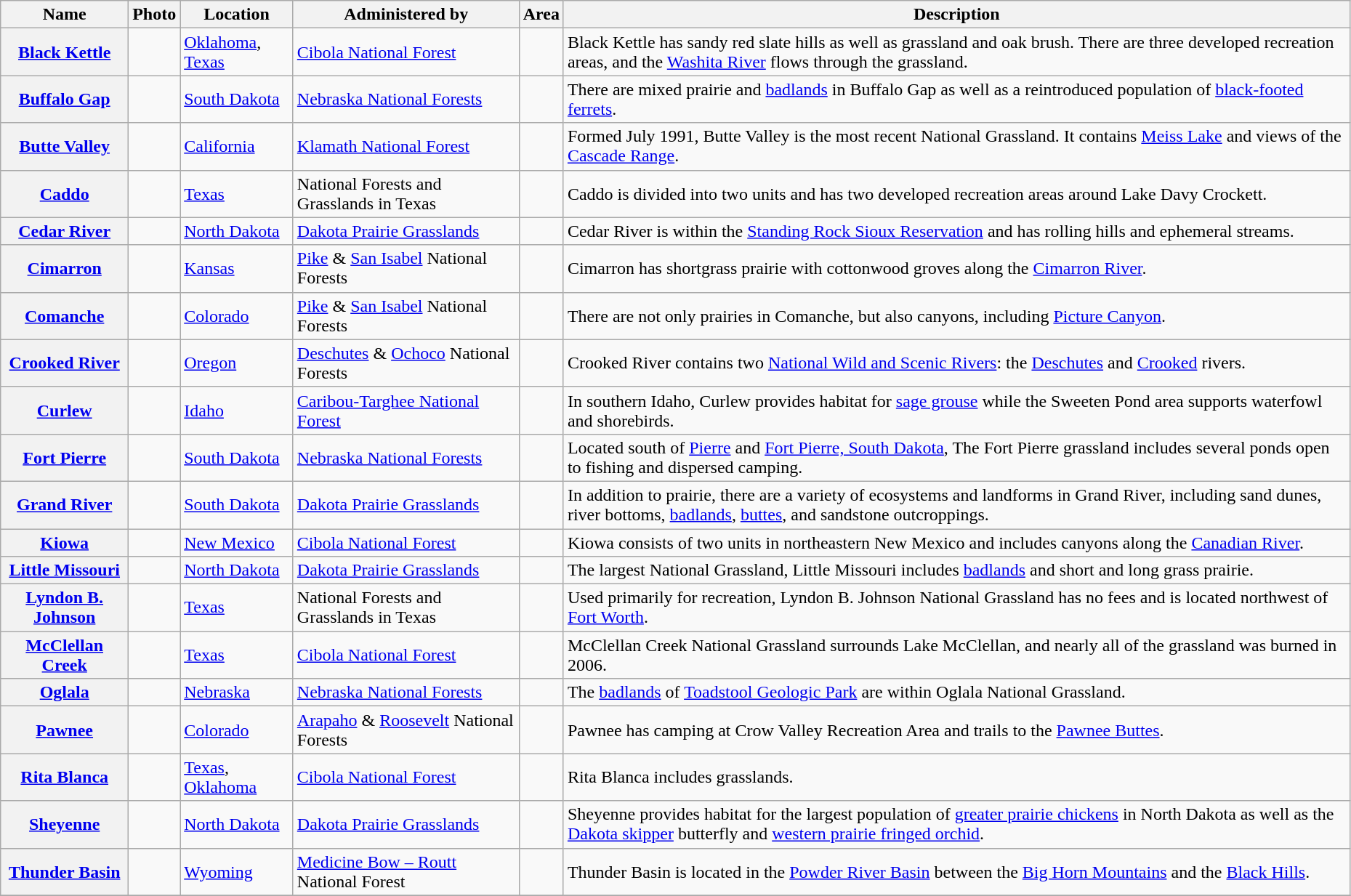<table class="wikitable sortable plainrowheaders" style="width:98%">
<tr>
<th scope="col">Name</th>
<th scope="col" class="unsortable">Photo</th>
<th scope="col">Location</th>
<th scope="col">Administered by</th>
<th scope="col">Area</th>
<th scope="col" class="unsortable">Description</th>
</tr>
<tr>
<th scope="row"><a href='#'>Black Kettle</a></th>
<td></td>
<td><a href='#'>Oklahoma</a>, <a href='#'>Texas</a><br><small></small></td>
<td><a href='#'>Cibola National Forest</a></td>
<td></td>
<td>Black Kettle has sandy red slate hills as well as grassland and oak brush. There are three developed recreation areas, and the <a href='#'>Washita River</a> flows through the grassland.</td>
</tr>
<tr>
<th scope="row"><a href='#'>Buffalo Gap</a></th>
<td></td>
<td><a href='#'>South Dakota</a><br><small></small></td>
<td><a href='#'>Nebraska National Forests</a></td>
<td></td>
<td>There are mixed prairie and <a href='#'>badlands</a>  in Buffalo Gap as well as a reintroduced population of <a href='#'>black-footed ferrets</a>.</td>
</tr>
<tr>
<th scope="row"><a href='#'>Butte Valley</a></th>
<td></td>
<td><a href='#'>California</a><br><small></small></td>
<td><a href='#'>Klamath National Forest</a></td>
<td></td>
<td>Formed July 1991, Butte Valley is the most recent National Grassland. It contains <a href='#'>Meiss Lake</a> and views of the <a href='#'>Cascade Range</a>.</td>
</tr>
<tr>
<th scope="row"><a href='#'>Caddo</a></th>
<td></td>
<td><a href='#'>Texas</a><br><small></small></td>
<td>National Forests and Grasslands in Texas</td>
<td></td>
<td>Caddo is divided into two units and has two developed recreation areas around Lake Davy Crockett.</td>
</tr>
<tr>
<th scope="row"><a href='#'>Cedar River</a></th>
<td></td>
<td><a href='#'>North Dakota</a><br><small></small></td>
<td><a href='#'>Dakota Prairie Grasslands</a></td>
<td></td>
<td>Cedar River is within the <a href='#'>Standing Rock Sioux Reservation</a> and has rolling hills and ephemeral streams.</td>
</tr>
<tr>
<th scope="row"><a href='#'>Cimarron</a></th>
<td></td>
<td><a href='#'>Kansas</a><br><small></small></td>
<td><a href='#'>Pike</a> & <a href='#'>San Isabel</a> National Forests</td>
<td></td>
<td>Cimarron has shortgrass prairie with cottonwood groves along the <a href='#'>Cimarron River</a>.</td>
</tr>
<tr>
<th scope="row"><a href='#'>Comanche</a></th>
<td></td>
<td><a href='#'>Colorado</a><br><small></small></td>
<td><a href='#'>Pike</a> & <a href='#'>San Isabel</a> National Forests</td>
<td></td>
<td>There are not only prairies in Comanche, but also canyons, including <a href='#'>Picture Canyon</a>.</td>
</tr>
<tr>
<th scope="row"><a href='#'>Crooked River</a></th>
<td></td>
<td><a href='#'>Oregon</a><br><small></small></td>
<td><a href='#'>Deschutes</a> & <a href='#'>Ochoco</a> National Forests</td>
<td></td>
<td>Crooked River contains two <a href='#'>National Wild and Scenic Rivers</a>: the <a href='#'>Deschutes</a> and <a href='#'>Crooked</a> rivers.</td>
</tr>
<tr>
<th scope="row"><a href='#'>Curlew</a></th>
<td></td>
<td><a href='#'>Idaho</a><br><small></small></td>
<td><a href='#'>Caribou-Targhee National Forest</a></td>
<td></td>
<td>In southern Idaho, Curlew provides habitat for <a href='#'>sage grouse</a> while the Sweeten Pond area supports waterfowl and shorebirds.</td>
</tr>
<tr>
<th scope="row"><a href='#'>Fort Pierre</a></th>
<td></td>
<td><a href='#'>South Dakota</a><br><small></small></td>
<td><a href='#'>Nebraska National Forests</a></td>
<td></td>
<td>Located south of <a href='#'>Pierre</a> and <a href='#'>Fort Pierre, South Dakota</a>, The Fort Pierre grassland includes several ponds open to fishing and dispersed camping.</td>
</tr>
<tr>
<th scope="row"><a href='#'>Grand River</a></th>
<td></td>
<td><a href='#'>South Dakota</a><br><small></small></td>
<td><a href='#'>Dakota Prairie Grasslands</a></td>
<td></td>
<td>In addition to prairie, there are a variety of ecosystems and landforms in Grand River, including sand dunes, river bottoms, <a href='#'>badlands</a>, <a href='#'>buttes</a>, and sandstone outcroppings.</td>
</tr>
<tr>
<th scope="row"><a href='#'>Kiowa</a></th>
<td></td>
<td><a href='#'>New Mexico</a><br><small></small></td>
<td><a href='#'>Cibola National Forest</a></td>
<td></td>
<td>Kiowa consists of two units in northeastern New Mexico and includes canyons along the <a href='#'>Canadian River</a>.</td>
</tr>
<tr>
<th scope="row"><a href='#'>Little Missouri</a></th>
<td></td>
<td><a href='#'>North Dakota</a><br><small></small></td>
<td><a href='#'>Dakota Prairie Grasslands</a></td>
<td></td>
<td>The largest National Grassland, Little Missouri includes <a href='#'>badlands</a> and short and long grass prairie.</td>
</tr>
<tr>
<th scope="row"><a href='#'>Lyndon B. Johnson</a></th>
<td></td>
<td><a href='#'>Texas</a><br><small></small></td>
<td>National Forests and Grasslands in Texas</td>
<td></td>
<td>Used primarily for recreation, Lyndon B. Johnson National Grassland has no fees and is located northwest of <a href='#'>Fort Worth</a>.</td>
</tr>
<tr>
<th scope="row"><a href='#'>McClellan Creek</a></th>
<td></td>
<td><a href='#'>Texas</a><br><small></small></td>
<td><a href='#'>Cibola National Forest</a></td>
<td></td>
<td>McClellan Creek National Grassland surrounds Lake McClellan, and nearly all of the grassland was burned in 2006.</td>
</tr>
<tr>
<th scope="row"><a href='#'>Oglala</a></th>
<td></td>
<td><a href='#'>Nebraska</a><br><small></small></td>
<td><a href='#'>Nebraska National Forests</a></td>
<td></td>
<td>The <a href='#'>badlands</a> of <a href='#'>Toadstool Geologic Park</a> are within Oglala National Grassland.</td>
</tr>
<tr>
<th scope="row"><a href='#'>Pawnee</a></th>
<td></td>
<td><a href='#'>Colorado</a><br><small></small></td>
<td><a href='#'>Arapaho</a> & <a href='#'>Roosevelt</a> National Forests</td>
<td></td>
<td>Pawnee has camping at Crow Valley Recreation Area and trails to the <a href='#'>Pawnee Buttes</a>.</td>
</tr>
<tr>
<th scope="row"><a href='#'>Rita Blanca</a></th>
<td></td>
<td><a href='#'>Texas</a>, <a href='#'>Oklahoma</a><br><small></small></td>
<td><a href='#'>Cibola National Forest</a></td>
<td></td>
<td>Rita Blanca includes grasslands.</td>
</tr>
<tr>
<th scope="row"><a href='#'>Sheyenne</a></th>
<td></td>
<td><a href='#'>North Dakota</a><br><small></small></td>
<td><a href='#'>Dakota Prairie Grasslands</a></td>
<td></td>
<td>Sheyenne provides habitat for the largest population of <a href='#'>greater prairie chickens</a> in North Dakota as well as the <a href='#'>Dakota skipper</a> butterfly and <a href='#'>western prairie fringed orchid</a>.</td>
</tr>
<tr>
<th scope="row"><a href='#'>Thunder Basin</a></th>
<td></td>
<td><a href='#'>Wyoming</a><br><small></small></td>
<td><a href='#'>Medicine Bow – Routt</a> National Forest</td>
<td></td>
<td>Thunder Basin is located in the <a href='#'>Powder River Basin</a> between the <a href='#'>Big Horn Mountains</a> and the <a href='#'>Black Hills</a>.</td>
</tr>
<tr>
</tr>
</table>
